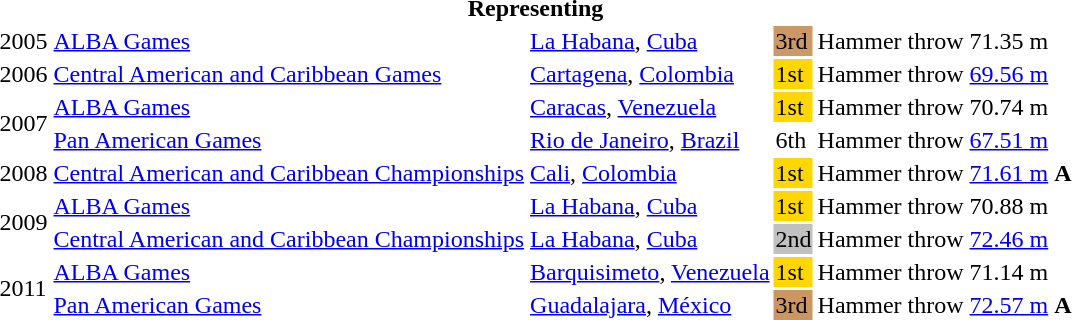<table>
<tr>
<th colspan="6">Representing </th>
</tr>
<tr>
<td>2005</td>
<td><a href='#'>ALBA Games</a></td>
<td><a href='#'>La Habana</a>, <a href='#'>Cuba</a></td>
<td bgcolor=cc9966>3rd</td>
<td>Hammer throw</td>
<td>71.35 m</td>
</tr>
<tr>
<td>2006</td>
<td><a href='#'>Central American and Caribbean Games</a></td>
<td><a href='#'>Cartagena</a>, <a href='#'>Colombia</a></td>
<td bgcolor="gold">1st</td>
<td>Hammer throw</td>
<td><a href='#'>69.56 m</a></td>
</tr>
<tr>
<td rowspan=2>2007</td>
<td><a href='#'>ALBA Games</a></td>
<td><a href='#'>Caracas</a>, <a href='#'>Venezuela</a></td>
<td bgcolor=gold>1st</td>
<td>Hammer throw</td>
<td>70.74 m</td>
</tr>
<tr>
<td><a href='#'>Pan American Games</a></td>
<td><a href='#'>Rio de Janeiro</a>, <a href='#'>Brazil</a></td>
<td>6th</td>
<td>Hammer throw</td>
<td><a href='#'>67.51 m</a></td>
</tr>
<tr>
<td>2008</td>
<td><a href='#'>Central American and Caribbean Championships</a></td>
<td><a href='#'>Cali</a>, <a href='#'>Colombia</a></td>
<td bgcolor="gold">1st</td>
<td>Hammer throw</td>
<td><a href='#'>71.61 m</a> <strong>A</strong></td>
</tr>
<tr>
<td rowspan=2>2009</td>
<td><a href='#'>ALBA Games</a></td>
<td><a href='#'>La Habana</a>, <a href='#'>Cuba</a></td>
<td bgcolor=gold>1st</td>
<td>Hammer throw</td>
<td>70.88 m</td>
</tr>
<tr>
<td><a href='#'>Central American and Caribbean Championships</a></td>
<td><a href='#'>La Habana</a>, <a href='#'>Cuba</a></td>
<td bgcolor=silver>2nd</td>
<td>Hammer throw</td>
<td><a href='#'>72.46  m</a></td>
</tr>
<tr>
<td rowspan=2>2011</td>
<td><a href='#'>ALBA Games</a></td>
<td><a href='#'>Barquisimeto</a>, <a href='#'>Venezuela</a></td>
<td bgcolor=gold>1st</td>
<td>Hammer throw</td>
<td>71.14 m</td>
</tr>
<tr>
<td><a href='#'>Pan American Games</a></td>
<td><a href='#'>Guadalajara</a>, <a href='#'>México</a></td>
<td bgcolor="cc966">3rd</td>
<td>Hammer throw</td>
<td><a href='#'>72.57 m</a> <strong>A</strong></td>
</tr>
</table>
